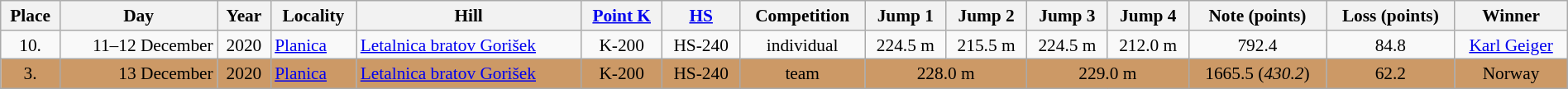<table width=100% class=wikitable style="font-size: 89%; text-align:center">
<tr>
<th>Place</th>
<th>Day</th>
<th>Year</th>
<th>Locality</th>
<th>Hill</th>
<th><a href='#'>Point K</a></th>
<th><a href='#'>HS</a></th>
<th>Competition</th>
<th>Jump 1</th>
<th>Jump 2</th>
<th>Jump 3</th>
<th>Jump 4</th>
<th>Note (points)</th>
<th>Loss (points)</th>
<th>Winner</th>
</tr>
<tr>
<td>10.</td>
<td align=right>11–12 December</td>
<td>2020</td>
<td align=left><a href='#'>Planica</a></td>
<td align=left><a href='#'>Letalnica bratov Gorišek</a></td>
<td>K-200</td>
<td>HS-240</td>
<td>individual</td>
<td>224.5 m</td>
<td>215.5 m</td>
<td>224.5 m</td>
<td>212.0 m</td>
<td>792.4</td>
<td>84.8</td>
<td><a href='#'>Karl Geiger</a></td>
</tr>
<tr bgcolor=CC9966>
<td>3. </td>
<td align=right>13 December</td>
<td>2020</td>
<td align=left><a href='#'>Planica</a></td>
<td align=left><a href='#'>Letalnica bratov Gorišek</a></td>
<td>K-200</td>
<td>HS-240</td>
<td>team</td>
<td colspan=2>228.0 m</td>
<td colspan=2>229.0 m</td>
<td>1665.5 (<em>430.2</em>)</td>
<td>62.2</td>
<td>Norway</td>
</tr>
</table>
